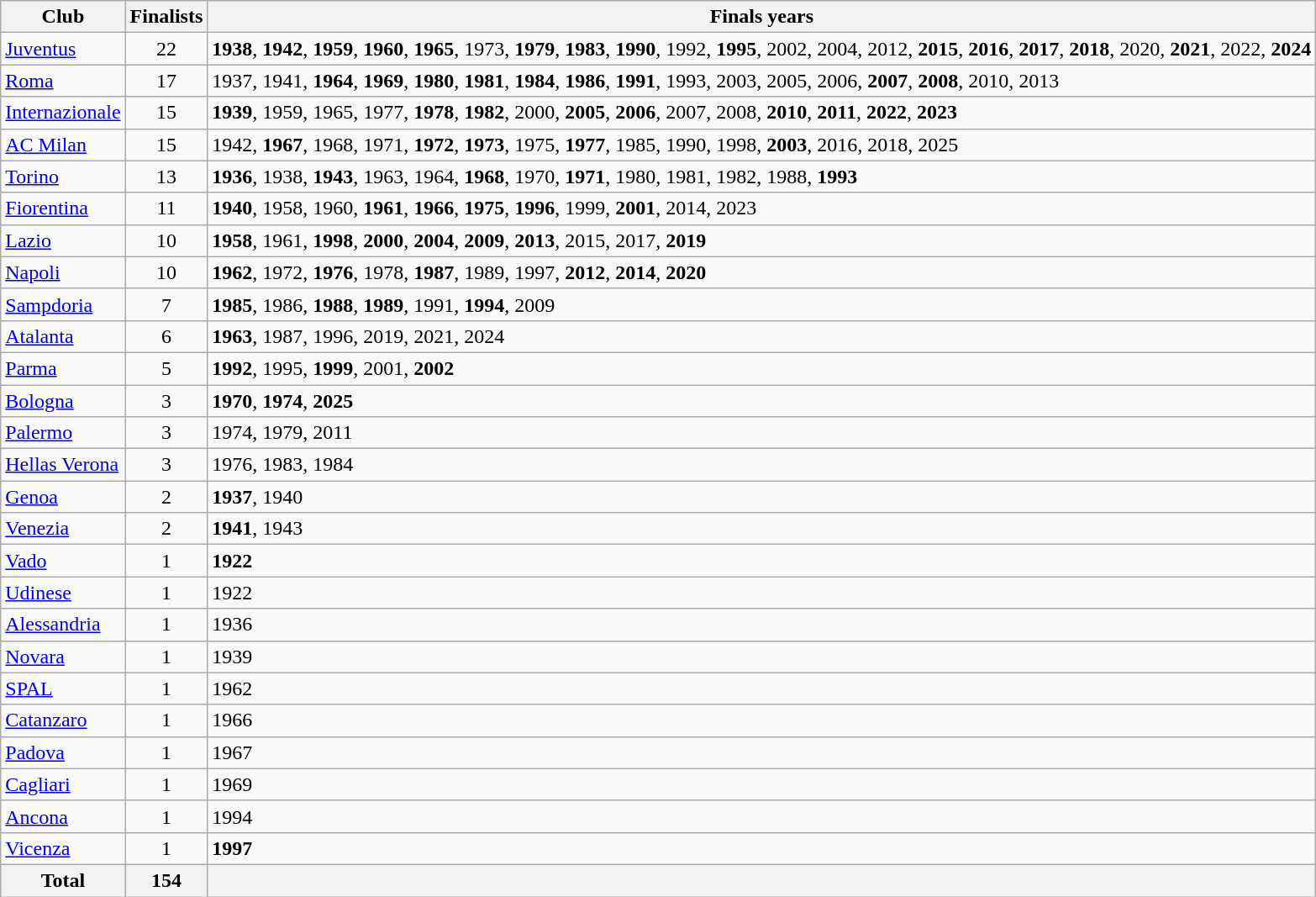<table class="wikitable">
<tr>
<th>Club</th>
<th>Finalists</th>
<th>Finals years</th>
</tr>
<tr>
<td><a href='#'>Juventus</a></td>
<td style="text-align:center;">22</td>
<td><strong>1938</strong>, <strong>1942</strong>, <strong>1959</strong>, <strong>1960</strong>, <strong>1965</strong>, 1973, <strong>1979</strong>, <strong>1983</strong>, <strong>1990</strong>, 1992, <strong>1995</strong>, 2002, 2004, 2012, <strong>2015</strong>, <strong>2016</strong>, <strong>2017</strong>, <strong>2018</strong>, 2020, <strong>2021</strong>, 2022, <strong>2024</strong></td>
</tr>
<tr>
<td><a href='#'>Roma</a></td>
<td style="text-align:center;">17</td>
<td>1937, 1941, <strong>1964</strong>, <strong>1969</strong>, <strong>1980</strong>, <strong>1981</strong>, <strong>1984</strong>, <strong>1986</strong>, <strong>1991</strong>, 1993, 2003, 2005, 2006, <strong>2007</strong>, <strong>2008</strong>, 2010, 2013</td>
</tr>
<tr>
<td><a href='#'>Internazionale</a></td>
<td style="text-align:center;">15</td>
<td><strong>1939</strong>, 1959, 1965, 1977, <strong>1978</strong>, <strong>1982</strong>, 2000, <strong>2005</strong>, <strong>2006</strong>, 2007, 2008, <strong>2010</strong>, <strong>2011</strong>, <strong>2022</strong>, <strong>2023</strong></td>
</tr>
<tr>
<td><a href='#'>AC Milan</a></td>
<td style="text-align:center;">15</td>
<td>1942, <strong>1967</strong>, 1968, 1971, <strong>1972</strong>, <strong>1973</strong>, 1975, <strong>1977</strong>, 1985, 1990, 1998, <strong>2003</strong>, 2016, 2018, 2025</td>
</tr>
<tr>
<td><a href='#'>Torino</a></td>
<td style="text-align:center;">13</td>
<td><strong>1936</strong>, 1938, <strong>1943</strong>, 1963, 1964, <strong>1968</strong>, 1970, <strong>1971</strong>, 1980, 1981, 1982, 1988, <strong>1993</strong></td>
</tr>
<tr>
<td><a href='#'>Fiorentina</a></td>
<td style="text-align:center;">11</td>
<td><strong>1940</strong>, 1958, 1960, <strong>1961</strong>, <strong>1966</strong>, <strong>1975</strong>, <strong>1996</strong>, 1999, <strong>2001</strong>, 2014, 2023</td>
</tr>
<tr>
<td><a href='#'>Lazio</a></td>
<td style="text-align:center;">10</td>
<td><strong>1958</strong>, 1961, <strong>1998</strong>, <strong>2000</strong>, <strong>2004</strong>, <strong>2009</strong>, <strong>2013</strong>, 2015, 2017, <strong>2019</strong></td>
</tr>
<tr>
<td><a href='#'>Napoli</a></td>
<td style="text-align:center;">10</td>
<td><strong>1962</strong>, 1972, <strong>1976</strong>, 1978, <strong>1987</strong>, 1989, 1997, <strong>2012</strong>, <strong>2014</strong>, <strong>2020</strong></td>
</tr>
<tr>
<td><a href='#'>Sampdoria</a></td>
<td style="text-align:center;">7</td>
<td><strong>1985</strong>, 1986, <strong>1988</strong>, <strong>1989</strong>, 1991, <strong>1994</strong>, 2009</td>
</tr>
<tr>
<td><a href='#'>Atalanta</a></td>
<td style="text-align:center;">6</td>
<td><strong>1963</strong>, 1987, 1996, 2019, 2021, 2024</td>
</tr>
<tr>
<td><a href='#'>Parma</a></td>
<td style="text-align:center;">5</td>
<td><strong>1992</strong>, 1995, <strong>1999</strong>, 2001, <strong>2002</strong></td>
</tr>
<tr>
<td><a href='#'>Bologna</a></td>
<td style="text-align:center;">3</td>
<td><strong>1970</strong>, <strong>1974</strong>, <strong>2025</strong></td>
</tr>
<tr>
<td><a href='#'>Palermo</a></td>
<td style="text-align:center;">3</td>
<td>1974, 1979, 2011</td>
</tr>
<tr>
<td><a href='#'>Hellas Verona</a></td>
<td style="text-align:center;">3</td>
<td>1976, 1983, 1984</td>
</tr>
<tr>
<td><a href='#'>Genoa</a></td>
<td style="text-align:center;">2</td>
<td><strong>1937</strong>, 1940</td>
</tr>
<tr>
<td><a href='#'>Venezia</a></td>
<td style="text-align:center;">2</td>
<td><strong>1941</strong>, 1943</td>
</tr>
<tr>
<td><a href='#'>Vado</a></td>
<td style="text-align:center;">1</td>
<td><strong>1922</strong></td>
</tr>
<tr>
<td><a href='#'>Udinese</a></td>
<td style="text-align:center;">1</td>
<td>1922</td>
</tr>
<tr>
<td><a href='#'>Alessandria</a></td>
<td style="text-align:center;">1</td>
<td>1936</td>
</tr>
<tr>
<td><a href='#'>Novara</a></td>
<td style="text-align:center;">1</td>
<td>1939</td>
</tr>
<tr>
<td><a href='#'>SPAL</a></td>
<td style="text-align:center;">1</td>
<td>1962</td>
</tr>
<tr>
<td><a href='#'>Catanzaro</a></td>
<td style="text-align:center;">1</td>
<td>1966</td>
</tr>
<tr>
<td><a href='#'>Padova</a></td>
<td style="text-align:center;">1</td>
<td>1967</td>
</tr>
<tr>
<td><a href='#'>Cagliari</a></td>
<td style="text-align:center;">1</td>
<td>1969</td>
</tr>
<tr>
<td><a href='#'>Ancona</a></td>
<td style="text-align:center;">1</td>
<td>1994</td>
</tr>
<tr>
<td><a href='#'>Vicenza</a></td>
<td style="text-align:center;">1</td>
<td><strong>1997</strong></td>
</tr>
<tr>
<th>Total</th>
<th style="text-align:center;">154</th>
<th></th>
</tr>
</table>
